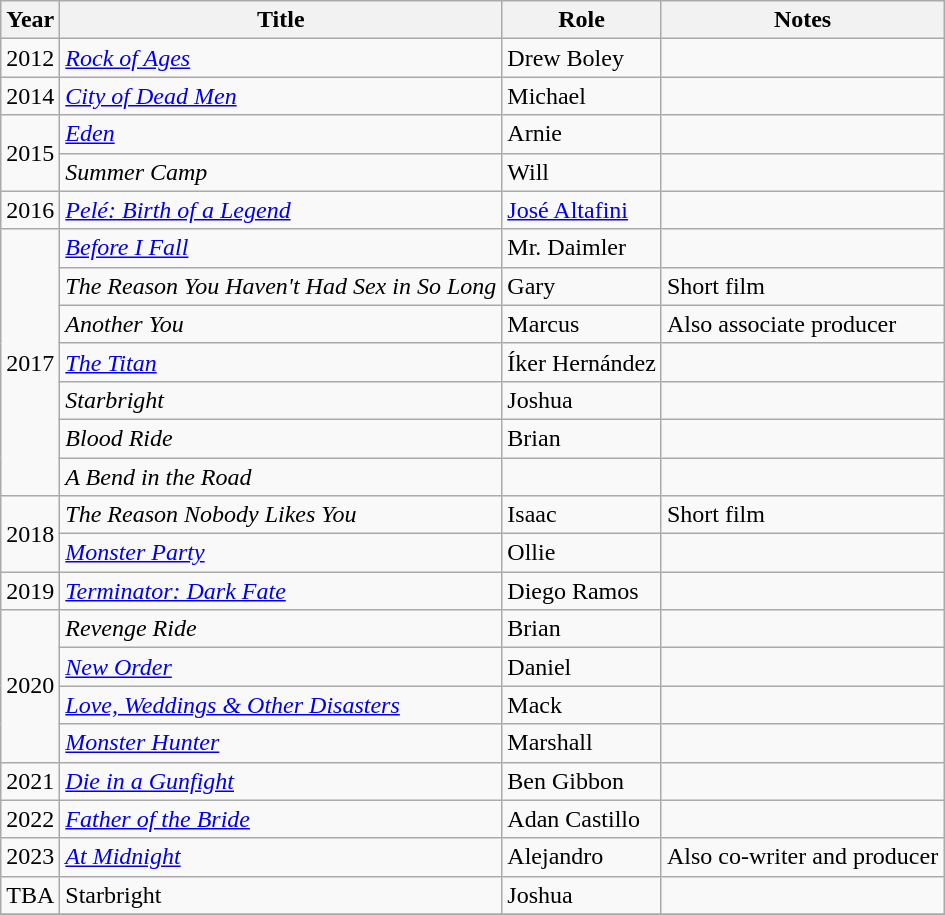<table class="wikitable">
<tr>
<th>Year</th>
<th>Title</th>
<th>Role</th>
<th class="unsortable">Notes</th>
</tr>
<tr>
<td>2012</td>
<td><em><a href='#'>Rock of Ages</a></em></td>
<td>Drew Boley</td>
<td></td>
</tr>
<tr>
<td>2014</td>
<td><em><a href='#'>City of Dead Men</a></em></td>
<td>Michael</td>
<td></td>
</tr>
<tr>
<td rowspan="2">2015</td>
<td><em><a href='#'>Eden</a></em></td>
<td>Arnie</td>
<td></td>
</tr>
<tr>
<td><em>Summer Camp</em></td>
<td>Will</td>
<td></td>
</tr>
<tr>
<td>2016</td>
<td><em><a href='#'>Pelé: Birth of a Legend</a></em></td>
<td><a href='#'>José Altafini</a></td>
<td></td>
</tr>
<tr>
<td rowspan="7">2017</td>
<td><em><a href='#'>Before I Fall</a></em></td>
<td>Mr. Daimler</td>
<td></td>
</tr>
<tr>
<td><em>The Reason You Haven't Had Sex in So Long</em></td>
<td>Gary</td>
<td>Short film</td>
</tr>
<tr>
<td><em>Another You</em></td>
<td>Marcus</td>
<td>Also associate producer</td>
</tr>
<tr>
<td><em><a href='#'>The Titan</a></em></td>
<td>Íker Hernández</td>
<td></td>
</tr>
<tr>
<td><em>Starbright</em></td>
<td>Joshua</td>
<td></td>
</tr>
<tr>
<td><em>Blood Ride</em></td>
<td>Brian</td>
<td></td>
</tr>
<tr>
<td><em>A Bend in the Road</em></td>
<td></td>
<td></td>
</tr>
<tr>
<td rowspan="2">2018</td>
<td><em>The Reason Nobody Likes You</em></td>
<td>Isaac</td>
<td>Short film</td>
</tr>
<tr>
<td><em><a href='#'>Monster Party</a></em></td>
<td>Ollie</td>
<td></td>
</tr>
<tr>
<td>2019</td>
<td><em><a href='#'>Terminator: Dark Fate</a></em></td>
<td>Diego Ramos</td>
<td></td>
</tr>
<tr>
<td rowspan="4">2020</td>
<td><em>Revenge Ride</em></td>
<td>Brian</td>
<td></td>
</tr>
<tr>
<td><em><a href='#'>New Order</a></em></td>
<td>Daniel</td>
<td></td>
</tr>
<tr>
<td><em><a href='#'>Love, Weddings & Other Disasters</a></em></td>
<td>Mack</td>
<td></td>
</tr>
<tr>
<td><em><a href='#'>Monster Hunter</a></em></td>
<td>Marshall</td>
<td></td>
</tr>
<tr>
<td>2021</td>
<td><em><a href='#'>Die in a Gunfight</a></em></td>
<td>Ben Gibbon</td>
<td></td>
</tr>
<tr>
<td>2022</td>
<td><em><a href='#'>Father of the Bride</a></em></td>
<td>Adan Castillo</td>
<td></td>
</tr>
<tr>
<td>2023</td>
<td><em><a href='#'>At Midnight</a></em> <em></td>
<td>Alejandro</td>
<td>Also co-writer and producer</td>
</tr>
<tr>
<td>TBA</td>
<td></em>Starbright<em></td>
<td>Joshua</td>
<td></td>
</tr>
<tr>
</tr>
</table>
